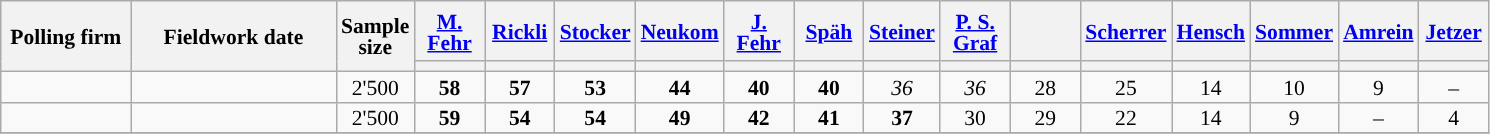<table class="wikitable sortable" style="text-align:center;font-size:90%;line-height:14px;">
<tr style="height:40px;">
<th style="width:80px;" rowspan="2">Polling firm</th>
<th style="width:130px;" rowspan="2">Fieldwork date</th>
<th style="width:35px;" rowspan="2">Sample<br>size</th>
<th class="unsortable" style="width:40px;"><a href='#'>M. Fehr</a><br></th>
<th class="unsortable" style="width:40px;"><a href='#'>Rickli</a><br></th>
<th class="unsortable" style="width:40px;"><a href='#'>Stocker</a><br></th>
<th class="unsortable" style="width:40px;"><a href='#'>Neukom</a><br></th>
<th class="unsortable" style="width:40px;"><a href='#'>J. Fehr</a><br></th>
<th class="unsortable" style="width:40px;"><a href='#'>Späh</a><br></th>
<th class="unsortable" style="width:40px;"><a href='#'>Steiner</a><br></th>
<th class="unsortable" style="width:40px;"><a href='#'>P. S. Graf</a><br></th>
<th class="unsortable" style="width:40px;"><a href='#'></a><br></th>
<th class="unsortable" style="width:40px;"><a href='#'>Scherrer</a><br></th>
<th class="unsortable" style="width:40px;"><a href='#'>Hensch</a><br></th>
<th class="unsortable" style="width:40px;"><a href='#'>Sommer</a><br></th>
<th class="unsortable" style="width:40px;"><a href='#'>Amrein</a><br></th>
<th class="unsortable" style="width:40px;"><a href='#'>Jetzer</a><br></th>
</tr>
<tr>
<th style="background:"></th>
<th style="background:"></th>
<th style="background:"></th>
<th style="background:"></th>
<th style="background:"></th>
<th style="background:"></th>
<th style="background:"></th>
<th style="background:"></th>
<th style="background:"></th>
<th style="background:"></th>
<th style="background:"></th>
<th style="background:"></th>
<th style="background:"></th>
<th style="background:"></th>
</tr>
<tr>
<td></td>
<td></td>
<td>2'500</td>
<td style="background:#"><strong>58</strong></td>
<td style="background:#"><strong>57</strong></td>
<td style="background:#"><strong>53</strong></td>
<td style="background:#"><strong>44</strong></td>
<td style="background:#"><strong>40</strong></td>
<td style="background:#"><strong>40</strong></td>
<td style="background:#"><em>36</em></td>
<td style="background:#"><em>36</em></td>
<td>28</td>
<td>25</td>
<td>14</td>
<td>10</td>
<td>9</td>
<td>–</td>
</tr>
<tr>
<td></td>
<td></td>
<td>2'500</td>
<td style="background:#"><strong>59</strong></td>
<td style="background:#"><strong>54</strong></td>
<td style="background:#"><strong>54</strong></td>
<td style="background:#"><strong>49</strong></td>
<td style="background:#"><strong>42</strong></td>
<td style="background:#"><strong>41</strong></td>
<td style="background:#"><strong>37</strong></td>
<td>30</td>
<td>29</td>
<td>22</td>
<td>14</td>
<td>9</td>
<td>–</td>
<td>4</td>
</tr>
<tr>
</tr>
</table>
